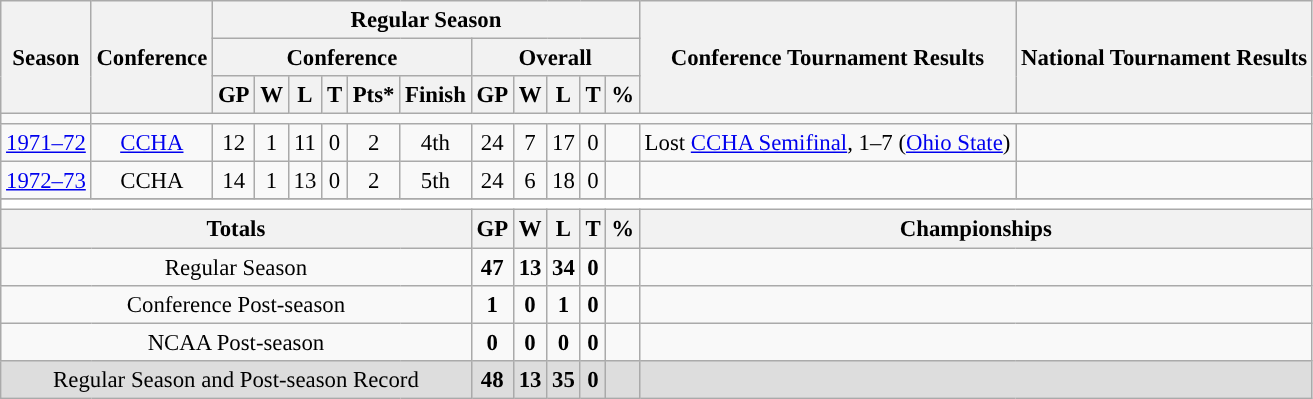<table class="wikitable" style="text-align: center; font-size: 95%">
<tr>
<th rowspan="3">Season</th>
<th rowspan="3">Conference</th>
<th colspan="11">Regular Season</th>
<th rowspan="3">Conference Tournament Results</th>
<th rowspan="3">National Tournament Results</th>
</tr>
<tr>
<th colspan="6">Conference</th>
<th colspan="5">Overall</th>
</tr>
<tr>
<th>GP</th>
<th>W</th>
<th>L</th>
<th>T</th>
<th>Pts*</th>
<th>Finish</th>
<th>GP</th>
<th>W</th>
<th>L</th>
<th>T</th>
<th>%</th>
</tr>
<tr>
<td><a href='#'></a> </td>
</tr>
<tr>
<td><a href='#'>1971–72</a></td>
<td><a href='#'>CCHA</a></td>
<td>12</td>
<td>1</td>
<td>11</td>
<td>0</td>
<td>2</td>
<td>4th</td>
<td>24</td>
<td>7</td>
<td>17</td>
<td>0</td>
<td></td>
<td align="left">Lost <a href='#'>CCHA Semifinal</a>, 1–7 (<a href='#'>Ohio State</a>)</td>
<td align="left"></td>
</tr>
<tr>
<td><a href='#'>1972–73</a></td>
<td>CCHA</td>
<td>14</td>
<td>1</td>
<td>13</td>
<td>0</td>
<td>2</td>
<td>5th</td>
<td>24</td>
<td>6</td>
<td>18</td>
<td>0</td>
<td></td>
<td align="left"></td>
<td align="left"></td>
</tr>
<tr>
</tr>
<tr ->
</tr>
<tr>
<td colspan="16" style="background:#fff;"></td>
</tr>
<tr>
<th colspan="8">Totals</th>
<th>GP</th>
<th>W</th>
<th>L</th>
<th>T</th>
<th>%</th>
<th colspan="2">Championships</th>
</tr>
<tr>
<td colspan="8">Regular Season</td>
<td><strong>47</strong></td>
<td><strong>13</strong></td>
<td><strong>34</strong></td>
<td><strong>0</strong></td>
<td><strong></strong></td>
<td colspan="2" align="left"></td>
</tr>
<tr>
<td colspan="8">Conference Post-season</td>
<td><strong>1</strong></td>
<td><strong>0</strong></td>
<td><strong>1</strong></td>
<td><strong>0</strong></td>
<td><strong></strong></td>
<td colspan="2" align="left"></td>
</tr>
<tr>
<td colspan="8">NCAA Post-season</td>
<td><strong>0</strong></td>
<td><strong>0</strong></td>
<td><strong>0</strong></td>
<td><strong>0</strong></td>
<td><strong></strong></td>
<td colspan="2" align="left"></td>
</tr>
<tr bgcolor=dddddd>
<td colspan="8">Regular Season and Post-season Record</td>
<td><strong>48</strong></td>
<td><strong>13</strong></td>
<td><strong>35</strong></td>
<td><strong>0</strong></td>
<td><strong></strong></td>
<td colspan="2" align="left"></td>
</tr>
</table>
